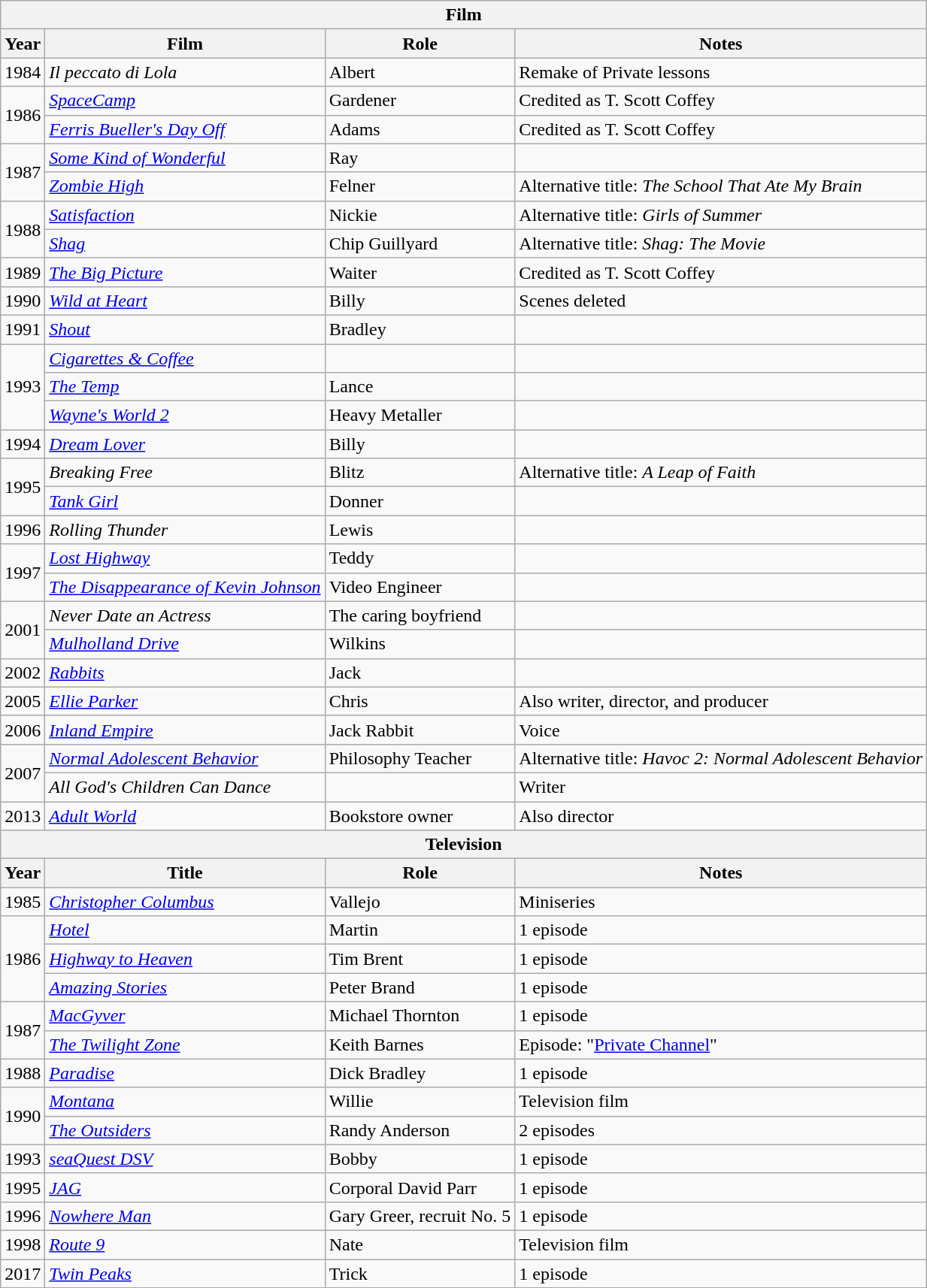<table class="wikitable">
<tr>
<th colspan="4">Film</th>
</tr>
<tr>
<th>Year</th>
<th>Film</th>
<th>Role</th>
<th>Notes</th>
</tr>
<tr>
<td>1984</td>
<td><em>Il peccato di Lola</em></td>
<td>Albert</td>
<td>Remake of Private lessons</td>
</tr>
<tr>
<td rowspan=2>1986</td>
<td><em><a href='#'>SpaceCamp</a></em></td>
<td>Gardener</td>
<td>Credited as T. Scott Coffey</td>
</tr>
<tr>
<td><em><a href='#'>Ferris Bueller's Day Off</a></em></td>
<td>Adams</td>
<td>Credited as T. Scott Coffey</td>
</tr>
<tr>
<td rowspan=2>1987</td>
<td><em><a href='#'>Some Kind of Wonderful</a></em></td>
<td>Ray</td>
<td></td>
</tr>
<tr>
<td><em><a href='#'>Zombie High</a></em></td>
<td>Felner</td>
<td>Alternative title: <em>The School That Ate My Brain</em></td>
</tr>
<tr>
<td rowspan=2>1988</td>
<td><em><a href='#'>Satisfaction</a></em></td>
<td>Nickie</td>
<td>Alternative title: <em>Girls of Summer</em></td>
</tr>
<tr>
<td><em><a href='#'>Shag</a></em></td>
<td>Chip Guillyard</td>
<td>Alternative title: <em>Shag: The Movie</em></td>
</tr>
<tr>
<td>1989</td>
<td><em><a href='#'>The Big Picture</a></em></td>
<td>Waiter</td>
<td>Credited as T. Scott Coffey</td>
</tr>
<tr>
<td>1990</td>
<td><em><a href='#'>Wild at Heart</a></em></td>
<td>Billy</td>
<td>Scenes deleted</td>
</tr>
<tr>
<td>1991</td>
<td><em><a href='#'>Shout</a></em></td>
<td>Bradley</td>
<td></td>
</tr>
<tr>
<td rowspan=3>1993</td>
<td><em><a href='#'>Cigarettes & Coffee</a></em></td>
<td></td>
<td></td>
</tr>
<tr>
<td><em><a href='#'>The Temp</a></em></td>
<td>Lance</td>
<td></td>
</tr>
<tr>
<td><em><a href='#'>Wayne's World 2</a></em></td>
<td>Heavy Metaller</td>
<td></td>
</tr>
<tr>
<td>1994</td>
<td><em><a href='#'>Dream Lover</a></em></td>
<td>Billy</td>
<td></td>
</tr>
<tr>
<td rowspan=2>1995</td>
<td><em>Breaking Free</em></td>
<td>Blitz</td>
<td>Alternative title: <em>A Leap of Faith</em></td>
</tr>
<tr>
<td><em><a href='#'>Tank Girl</a></em></td>
<td>Donner</td>
<td></td>
</tr>
<tr>
<td>1996</td>
<td><em>Rolling Thunder</em></td>
<td>Lewis</td>
<td></td>
</tr>
<tr>
<td rowspan=2>1997</td>
<td><em><a href='#'>Lost Highway</a></em></td>
<td>Teddy</td>
<td></td>
</tr>
<tr>
<td><em><a href='#'>The Disappearance of Kevin Johnson</a></em></td>
<td>Video Engineer</td>
<td></td>
</tr>
<tr>
<td rowspan=2>2001</td>
<td><em>Never Date an Actress</em></td>
<td>The caring boyfriend</td>
<td></td>
</tr>
<tr>
<td><em><a href='#'>Mulholland Drive</a></em></td>
<td>Wilkins</td>
<td></td>
</tr>
<tr>
<td>2002</td>
<td><em><a href='#'>Rabbits</a></em></td>
<td>Jack</td>
<td></td>
</tr>
<tr>
<td>2005</td>
<td><em><a href='#'>Ellie Parker</a></em></td>
<td>Chris</td>
<td>Also writer, director, and producer</td>
</tr>
<tr>
<td>2006</td>
<td><em><a href='#'>Inland Empire</a></em></td>
<td>Jack Rabbit</td>
<td>Voice</td>
</tr>
<tr>
<td rowspan=2>2007</td>
<td><em><a href='#'>Normal Adolescent Behavior</a></em></td>
<td>Philosophy Teacher</td>
<td>Alternative title: <em>Havoc 2: Normal Adolescent Behavior</em></td>
</tr>
<tr>
<td><em>All God's Children Can Dance</em></td>
<td></td>
<td>Writer</td>
</tr>
<tr>
<td>2013</td>
<td><em><a href='#'>Adult World</a></em></td>
<td>Bookstore owner</td>
<td>Also director</td>
</tr>
<tr>
<th colspan="4">Television</th>
</tr>
<tr>
<th>Year</th>
<th>Title</th>
<th>Role</th>
<th>Notes</th>
</tr>
<tr>
<td>1985</td>
<td><em><a href='#'>Christopher Columbus</a></em></td>
<td>Vallejo</td>
<td>Miniseries</td>
</tr>
<tr>
<td rowspan=3>1986</td>
<td><em><a href='#'>Hotel</a></em></td>
<td>Martin</td>
<td>1 episode</td>
</tr>
<tr>
<td><em><a href='#'>Highway to Heaven</a></em></td>
<td>Tim Brent</td>
<td>1 episode</td>
</tr>
<tr>
<td><em><a href='#'>Amazing Stories</a></em></td>
<td>Peter Brand</td>
<td>1 episode</td>
</tr>
<tr>
<td rowspan=2>1987</td>
<td><em><a href='#'>MacGyver</a></em></td>
<td>Michael Thornton</td>
<td>1 episode</td>
</tr>
<tr>
<td><em><a href='#'>The Twilight Zone</a></em></td>
<td>Keith Barnes</td>
<td>Episode: "<a href='#'>Private Channel</a>"</td>
</tr>
<tr>
<td>1988</td>
<td><em><a href='#'>Paradise</a></em></td>
<td>Dick Bradley</td>
<td>1 episode</td>
</tr>
<tr>
<td rowspan=2>1990</td>
<td><em><a href='#'>Montana</a></em></td>
<td>Willie</td>
<td>Television film</td>
</tr>
<tr>
<td><em><a href='#'>The Outsiders</a></em></td>
<td>Randy Anderson</td>
<td>2 episodes</td>
</tr>
<tr>
<td>1993</td>
<td><em><a href='#'>seaQuest DSV</a></em></td>
<td>Bobby</td>
<td>1 episode</td>
</tr>
<tr>
<td>1995</td>
<td><em><a href='#'>JAG</a></em></td>
<td>Corporal David Parr</td>
<td>1 episode</td>
</tr>
<tr>
<td>1996</td>
<td><em><a href='#'>Nowhere Man</a></em></td>
<td>Gary Greer, recruit No. 5</td>
<td>1 episode</td>
</tr>
<tr>
<td>1998</td>
<td><em><a href='#'>Route 9</a></em></td>
<td>Nate</td>
<td>Television film</td>
</tr>
<tr>
<td>2017</td>
<td><em><a href='#'>Twin Peaks</a></em></td>
<td>Trick</td>
<td>1 episode</td>
</tr>
<tr>
</tr>
</table>
